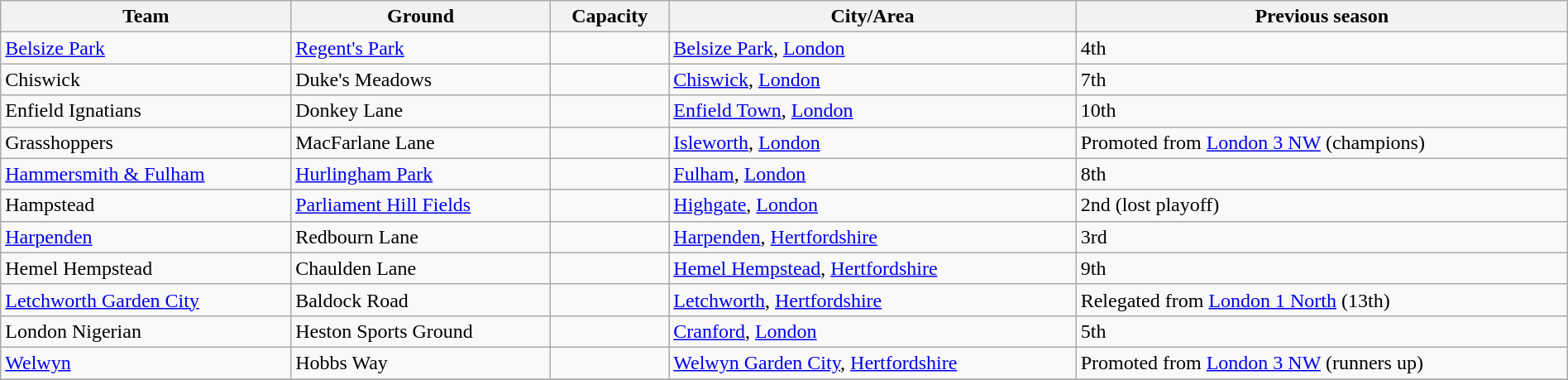<table class="wikitable sortable" width=100%>
<tr>
<th>Team</th>
<th>Ground</th>
<th>Capacity</th>
<th>City/Area</th>
<th>Previous season</th>
</tr>
<tr>
<td><a href='#'>Belsize Park</a></td>
<td><a href='#'>Regent's Park</a></td>
<td></td>
<td><a href='#'>Belsize Park</a>, <a href='#'>London</a></td>
<td>4th</td>
</tr>
<tr>
<td>Chiswick</td>
<td>Duke's Meadows</td>
<td></td>
<td><a href='#'>Chiswick</a>, <a href='#'>London</a></td>
<td>7th</td>
</tr>
<tr>
<td>Enfield Ignatians</td>
<td>Donkey Lane</td>
<td></td>
<td><a href='#'>Enfield Town</a>, <a href='#'>London</a></td>
<td>10th</td>
</tr>
<tr>
<td>Grasshoppers</td>
<td>MacFarlane Lane</td>
<td></td>
<td><a href='#'>Isleworth</a>, <a href='#'>London</a></td>
<td>Promoted from <a href='#'>London 3 NW</a> (champions)</td>
</tr>
<tr>
<td><a href='#'>Hammersmith & Fulham</a></td>
<td><a href='#'>Hurlingham Park</a></td>
<td></td>
<td><a href='#'>Fulham</a>, <a href='#'>London</a></td>
<td>8th</td>
</tr>
<tr>
<td>Hampstead</td>
<td><a href='#'>Parliament Hill Fields</a></td>
<td></td>
<td><a href='#'>Highgate</a>, <a href='#'>London</a></td>
<td>2nd (lost playoff)</td>
</tr>
<tr>
<td><a href='#'>Harpenden</a></td>
<td>Redbourn Lane</td>
<td></td>
<td><a href='#'>Harpenden</a>, <a href='#'>Hertfordshire</a></td>
<td>3rd</td>
</tr>
<tr>
<td>Hemel Hempstead</td>
<td>Chaulden Lane</td>
<td></td>
<td><a href='#'>Hemel Hempstead</a>, <a href='#'>Hertfordshire</a></td>
<td>9th</td>
</tr>
<tr>
<td><a href='#'>Letchworth Garden City</a></td>
<td>Baldock Road</td>
<td></td>
<td><a href='#'>Letchworth</a>, <a href='#'>Hertfordshire</a></td>
<td>Relegated from <a href='#'>London 1 North</a> (13th)</td>
</tr>
<tr>
<td>London Nigerian</td>
<td>Heston Sports Ground</td>
<td></td>
<td><a href='#'>Cranford</a>, <a href='#'>London</a></td>
<td>5th</td>
</tr>
<tr>
<td><a href='#'>Welwyn</a></td>
<td>Hobbs Way</td>
<td></td>
<td><a href='#'>Welwyn Garden City</a>, <a href='#'>Hertfordshire</a></td>
<td>Promoted from <a href='#'>London 3 NW</a> (runners up)</td>
</tr>
<tr>
</tr>
</table>
